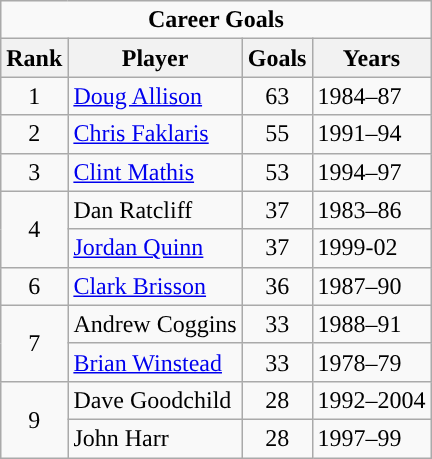<table class="wikitable">
<tr>
<td colspan="4" style="text-align:center;"><strong>Career Goals</strong></td>
</tr>
<tr>
<th>Rank</th>
<th>Player</th>
<th>Goals</th>
<th>Years</th>
</tr>
<tr>
<td align=center>1</td>
<td><a href='#'>Doug Allison</a></td>
<td align=center>63</td>
<td>1984–87</td>
</tr>
<tr>
<td align=center>2</td>
<td><a href='#'>Chris Faklaris</a></td>
<td align=center>55</td>
<td>1991–94</td>
</tr>
<tr>
<td align=center>3</td>
<td><a href='#'>Clint Mathis</a></td>
<td align=center>53</td>
<td>1994–97</td>
</tr>
<tr>
<td rowspan="2" style="text-align:center;">4</td>
<td>Dan Ratcliff</td>
<td align=center>37</td>
<td>1983–86</td>
</tr>
<tr>
<td><a href='#'>Jordan Quinn</a></td>
<td align=center>37</td>
<td>1999-02</td>
</tr>
<tr>
<td align=center>6</td>
<td><a href='#'>Clark Brisson</a></td>
<td align=center>36</td>
<td>1987–90</td>
</tr>
<tr>
<td rowspan="2" style="text-align:center;">7</td>
<td>Andrew Coggins</td>
<td align=center>33</td>
<td>1988–91</td>
</tr>
<tr>
<td><a href='#'>Brian Winstead</a></td>
<td align=center>33</td>
<td>1978–79</td>
</tr>
<tr>
<td rowspan="2" style="text-align:center;">9</td>
<td>Dave Goodchild</td>
<td align=center>28</td>
<td>1992–2004</td>
</tr>
<tr>
<td>John Harr</td>
<td align=center>28</td>
<td>1997–99</td>
</tr>
</table>
